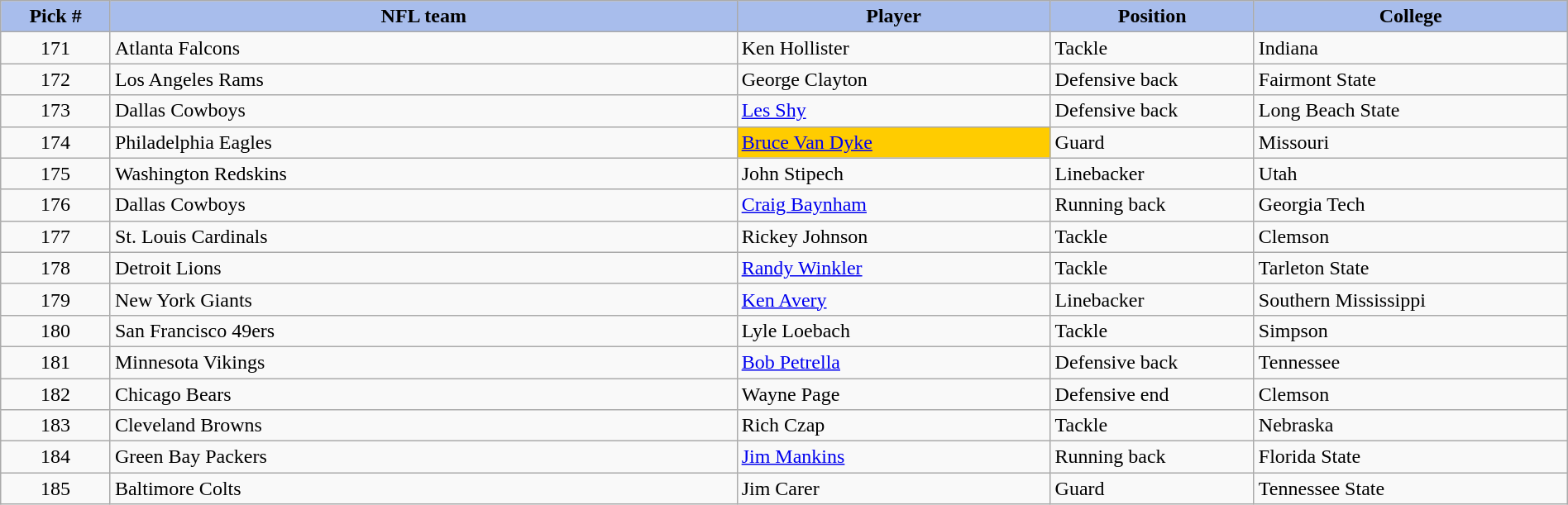<table class="wikitable sortable sortable" style="width: 100%">
<tr>
<th style="background:#A8BDEC;" width=7%>Pick #</th>
<th width=40% style="background:#A8BDEC;">NFL team</th>
<th width=20% style="background:#A8BDEC;">Player</th>
<th width=13% style="background:#A8BDEC;">Position</th>
<th style="background:#A8BDEC;">College</th>
</tr>
<tr>
<td align=center>171</td>
<td>Atlanta Falcons</td>
<td>Ken Hollister</td>
<td>Tackle</td>
<td>Indiana</td>
</tr>
<tr>
<td align=center>172</td>
<td>Los Angeles Rams</td>
<td>George Clayton</td>
<td>Defensive back</td>
<td>Fairmont State</td>
</tr>
<tr>
<td align=center>173</td>
<td>Dallas Cowboys</td>
<td><a href='#'>Les Shy</a></td>
<td>Defensive back</td>
<td>Long Beach State</td>
</tr>
<tr>
<td align=center>174</td>
<td>Philadelphia Eagles</td>
<td bgcolor="#FFCC00"><a href='#'>Bruce Van Dyke</a></td>
<td>Guard</td>
<td>Missouri</td>
</tr>
<tr>
<td align=center>175</td>
<td>Washington Redskins</td>
<td>John Stipech</td>
<td>Linebacker</td>
<td>Utah</td>
</tr>
<tr>
<td align=center>176</td>
<td>Dallas Cowboys</td>
<td><a href='#'>Craig Baynham</a></td>
<td>Running back</td>
<td>Georgia Tech</td>
</tr>
<tr>
<td align=center>177</td>
<td>St. Louis Cardinals</td>
<td>Rickey Johnson</td>
<td>Tackle</td>
<td>Clemson</td>
</tr>
<tr>
<td align=center>178</td>
<td>Detroit Lions</td>
<td><a href='#'>Randy Winkler</a></td>
<td>Tackle</td>
<td>Tarleton State</td>
</tr>
<tr>
<td align=center>179</td>
<td>New York Giants</td>
<td><a href='#'>Ken Avery</a></td>
<td>Linebacker</td>
<td>Southern Mississippi</td>
</tr>
<tr>
<td align=center>180</td>
<td>San Francisco 49ers</td>
<td>Lyle Loebach</td>
<td>Tackle</td>
<td>Simpson</td>
</tr>
<tr>
<td align=center>181</td>
<td>Minnesota Vikings</td>
<td><a href='#'>Bob Petrella</a></td>
<td>Defensive back</td>
<td>Tennessee</td>
</tr>
<tr>
<td align=center>182</td>
<td>Chicago Bears</td>
<td>Wayne Page</td>
<td>Defensive end</td>
<td>Clemson</td>
</tr>
<tr>
<td align=center>183</td>
<td>Cleveland Browns</td>
<td>Rich Czap</td>
<td>Tackle</td>
<td>Nebraska</td>
</tr>
<tr>
<td align=center>184</td>
<td>Green Bay Packers</td>
<td><a href='#'>Jim Mankins</a></td>
<td>Running back</td>
<td>Florida State</td>
</tr>
<tr>
<td align=center>185</td>
<td>Baltimore Colts</td>
<td>Jim Carer</td>
<td>Guard</td>
<td>Tennessee State</td>
</tr>
</table>
